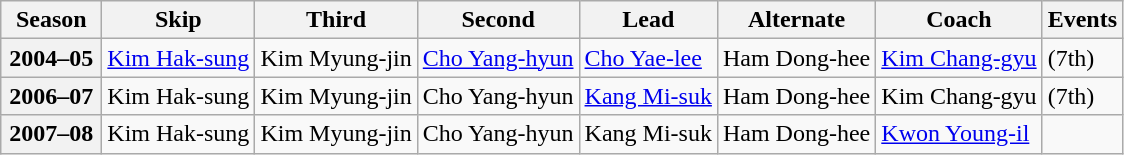<table class="wikitable">
<tr>
<th scope="col" width=60>Season</th>
<th scope="col">Skip</th>
<th scope="col">Third</th>
<th scope="col">Second</th>
<th scope="col">Lead</th>
<th scope="col">Alternate</th>
<th scope="col">Coach</th>
<th scope="col">Events</th>
</tr>
<tr>
<th scope="row">2004–05</th>
<td><a href='#'>Kim Hak-sung</a></td>
<td>Kim Myung-jin</td>
<td><a href='#'>Cho Yang-hyun</a></td>
<td><a href='#'>Cho Yae-lee</a></td>
<td>Ham Dong-hee</td>
<td><a href='#'>Kim Chang-gyu</a></td>
<td> (7th)</td>
</tr>
<tr>
<th scope="row">2006–07</th>
<td>Kim Hak-sung</td>
<td>Kim Myung-jin</td>
<td>Cho Yang-hyun</td>
<td><a href='#'>Kang Mi-suk</a></td>
<td>Ham Dong-hee</td>
<td>Kim Chang-gyu</td>
<td> (7th)</td>
</tr>
<tr>
<th scope="row">2007–08</th>
<td>Kim Hak-sung</td>
<td>Kim Myung-jin</td>
<td>Cho Yang-hyun</td>
<td>Kang Mi-suk</td>
<td>Ham Dong-hee</td>
<td><a href='#'>Kwon Young-il</a></td>
<td> </td>
</tr>
</table>
